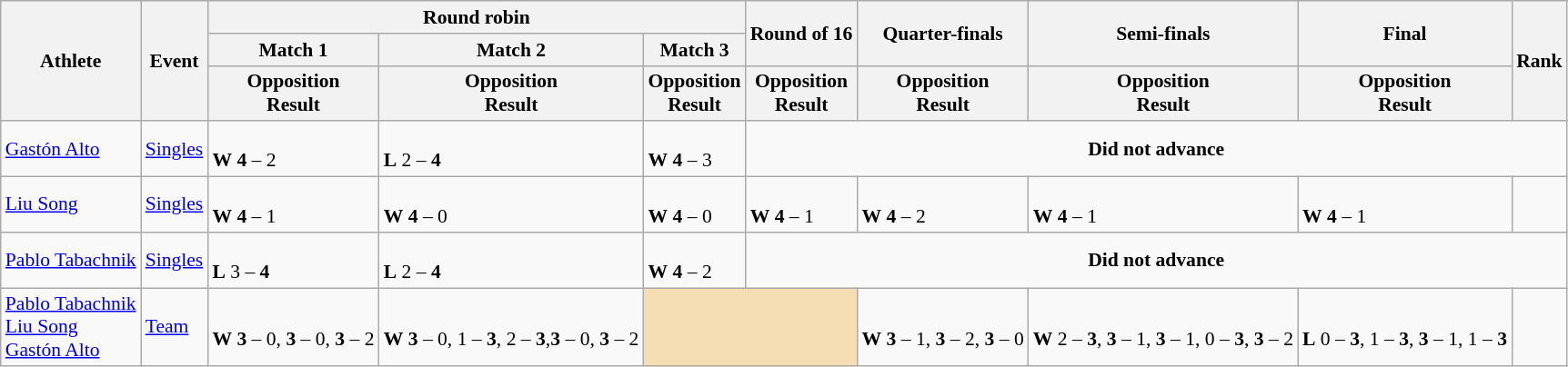<table class="wikitable" border="1" style="font-size:90%">
<tr>
<th rowspan=3>Athlete</th>
<th rowspan=3>Event</th>
<th colspan=3>Round robin</th>
<th rowspan=2>Round of 16</th>
<th rowspan=2>Quarter-finals</th>
<th rowspan=2>Semi-finals</th>
<th rowspan=2>Final</th>
<th rowspan=3>Rank</th>
</tr>
<tr>
<th>Match 1</th>
<th>Match 2</th>
<th>Match 3</th>
</tr>
<tr>
<th>Opposition<br>Result</th>
<th>Opposition<br>Result</th>
<th>Opposition<br>Result</th>
<th>Opposition<br>Result</th>
<th>Opposition<br>Result</th>
<th>Opposition<br>Result</th>
<th>Opposition<br>Result</th>
</tr>
<tr>
<td><a href='#'>Gastón Alto</a></td>
<td><a href='#'>Singles</a></td>
<td><br><strong>W</strong> <strong>4</strong> – 2</td>
<td><br><strong>L</strong> 2 – <strong>4</strong></td>
<td><br><strong>W</strong> <strong>4</strong> – 3</td>
<td align="center" colspan="7"><strong>Did not advance</strong></td>
</tr>
<tr>
<td><a href='#'>Liu Song</a></td>
<td><a href='#'>Singles</a></td>
<td><br><strong>W</strong> <strong>4</strong> – 1</td>
<td><br><strong>W</strong> <strong>4</strong> – 0</td>
<td><br><strong>W</strong> <strong>4</strong> – 0</td>
<td><br><strong>W</strong> <strong>4</strong> – 1</td>
<td><br><strong>W</strong> <strong>4</strong> – 2</td>
<td><br><strong>W</strong> <strong>4</strong> – 1</td>
<td><br><strong>W</strong> <strong>4</strong> – 1</td>
<td align=center></td>
</tr>
<tr>
<td><a href='#'>Pablo Tabachnik</a></td>
<td><a href='#'>Singles</a></td>
<td><br><strong>L</strong> 3 – <strong>4</strong></td>
<td><br><strong>L</strong> 2 – <strong>4</strong></td>
<td><br><strong>W</strong> <strong>4</strong> – 2</td>
<td align="center" colspan="7"><strong>Did not advance</strong></td>
</tr>
<tr>
<td><a href='#'>Pablo Tabachnik</a><br><a href='#'>Liu Song</a><br><a href='#'>Gastón Alto</a></td>
<td><a href='#'>Team</a></td>
<td><br> <strong>W</strong> <strong>3</strong> – 0, <strong>3</strong> – 0, <strong>3</strong> – 2</td>
<td><br> <strong>W</strong> <strong>3</strong> – 0, 1 – <strong>3</strong>, 2 – <strong>3</strong>,<strong>3</strong> – 0, <strong>3</strong> – 2</td>
<td align=center bgcolor=wheat colspan=2></td>
<td align=center><br> <strong>W</strong> <strong>3</strong> – 1, <strong>3</strong> – 2, <strong>3</strong> – 0</td>
<td align=center><br> <strong>W</strong> 2 – <strong>3</strong>, <strong>3</strong> – 1, <strong>3</strong> – 1, 0 – <strong>3</strong>, <strong>3</strong> – 2</td>
<td align=center><br> <strong>L</strong> 0 – <strong>3</strong>, 1 – <strong>3</strong>, <strong>3</strong> – 1, 1 – <strong>3</strong></td>
<td align=center></td>
</tr>
</table>
